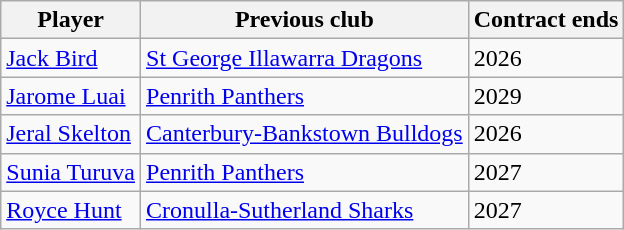<table class="wikitable">
<tr>
<th>Player</th>
<th>Previous club</th>
<th>Contract ends</th>
</tr>
<tr>
<td><a href='#'>Jack Bird</a></td>
<td><a href='#'>St George Illawarra Dragons</a></td>
<td>2026</td>
</tr>
<tr>
<td><a href='#'>Jarome Luai</a></td>
<td><a href='#'>Penrith Panthers</a></td>
<td>2029</td>
</tr>
<tr>
<td><a href='#'>Jeral Skelton</a></td>
<td><a href='#'>Canterbury-Bankstown Bulldogs</a></td>
<td>2026</td>
</tr>
<tr>
<td><a href='#'>Sunia Turuva</a></td>
<td><a href='#'>Penrith Panthers</a></td>
<td>2027</td>
</tr>
<tr>
<td><a href='#'>Royce Hunt</a></td>
<td><a href='#'>Cronulla-Sutherland Sharks</a></td>
<td>2027</td>
</tr>
</table>
